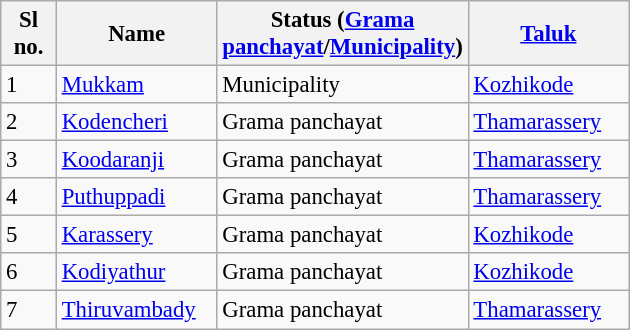<table class="wikitable sortable" style="font-size: 95%;">
<tr>
<th width="30px">Sl no.</th>
<th width="100px">Name</th>
<th width="130px">Status (<a href='#'>Grama panchayat</a>/<a href='#'>Municipality</a>)</th>
<th width="100px"><a href='#'>Taluk</a></th>
</tr>
<tr>
<td>1</td>
<td><a href='#'>Mukkam</a></td>
<td>Municipality</td>
<td><a href='#'>Kozhikode</a></td>
</tr>
<tr>
<td>2</td>
<td><a href='#'>Kodencheri</a></td>
<td>Grama panchayat</td>
<td><a href='#'>Thamarassery</a></td>
</tr>
<tr>
<td>3</td>
<td><a href='#'>Koodaranji</a></td>
<td>Grama panchayat</td>
<td><a href='#'>Thamarassery</a></td>
</tr>
<tr>
<td>4</td>
<td><a href='#'>Puthuppadi</a></td>
<td>Grama panchayat</td>
<td><a href='#'>Thamarassery</a></td>
</tr>
<tr>
<td>5</td>
<td><a href='#'>Karassery</a></td>
<td>Grama panchayat</td>
<td><a href='#'>Kozhikode</a></td>
</tr>
<tr>
<td>6</td>
<td><a href='#'>Kodiyathur</a></td>
<td>Grama panchayat</td>
<td><a href='#'>Kozhikode</a></td>
</tr>
<tr>
<td>7</td>
<td><a href='#'>Thiruvambady</a></td>
<td>Grama panchayat</td>
<td><a href='#'>Thamarassery</a></td>
</tr>
</table>
